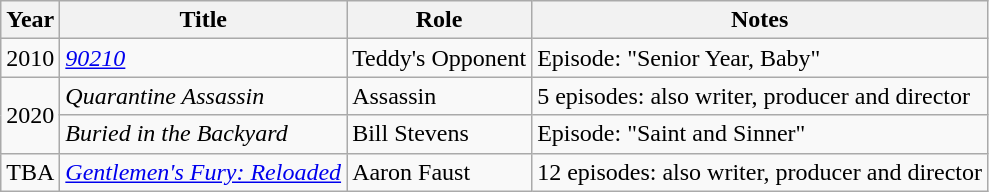<table class="wikitable">
<tr>
<th>Year</th>
<th>Title</th>
<th>Role</th>
<th>Notes</th>
</tr>
<tr>
<td>2010</td>
<td><em><a href='#'>90210</a></em></td>
<td>Teddy's Opponent</td>
<td>Episode: "Senior Year, Baby"</td>
</tr>
<tr>
<td rowspan="2">2020</td>
<td><em>Quarantine Assassin</em></td>
<td>Assassin</td>
<td>5 episodes: also writer, producer and director</td>
</tr>
<tr>
<td><em>Buried in the Backyard</em></td>
<td>Bill Stevens</td>
<td>Episode: "Saint and Sinner"</td>
</tr>
<tr>
<td>TBA</td>
<td><em><a href='#'>Gentlemen's Fury: Reloaded</a></em></td>
<td>Aaron Faust</td>
<td>12 episodes: also writer, producer and director</td>
</tr>
</table>
